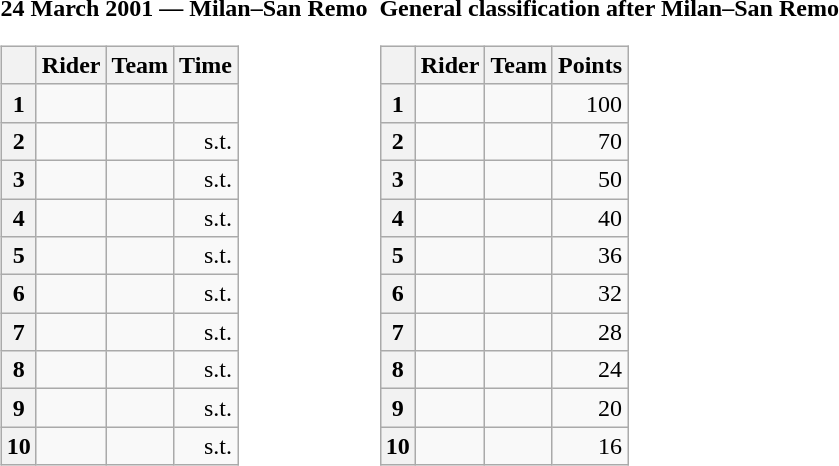<table>
<tr>
<td><strong>24 March 2001 — Milan–San Remo </strong><br><table class="wikitable">
<tr>
<th></th>
<th>Rider</th>
<th>Team</th>
<th>Time</th>
</tr>
<tr>
<th>1</th>
<td> </td>
<td></td>
<td align="right"></td>
</tr>
<tr>
<th>2</th>
<td></td>
<td></td>
<td align="right">s.t.</td>
</tr>
<tr>
<th>3</th>
<td></td>
<td></td>
<td align="right">s.t.</td>
</tr>
<tr>
<th>4</th>
<td></td>
<td></td>
<td align="right">s.t.</td>
</tr>
<tr>
<th>5</th>
<td></td>
<td></td>
<td align="right">s.t.</td>
</tr>
<tr>
<th>6</th>
<td></td>
<td></td>
<td align="right">s.t.</td>
</tr>
<tr>
<th>7</th>
<td></td>
<td></td>
<td align="right">s.t.</td>
</tr>
<tr>
<th>8</th>
<td></td>
<td></td>
<td align="right">s.t.</td>
</tr>
<tr>
<th>9</th>
<td></td>
<td></td>
<td align="right">s.t.</td>
</tr>
<tr>
<th>10</th>
<td></td>
<td></td>
<td align="right">s.t.</td>
</tr>
</table>
</td>
<td></td>
<td><strong>General classification after Milan–San Remo</strong><br><table class="wikitable">
<tr>
<th></th>
<th>Rider</th>
<th>Team</th>
<th>Points</th>
</tr>
<tr>
<th>1</th>
<td> </td>
<td></td>
<td align="right">100</td>
</tr>
<tr>
<th>2</th>
<td></td>
<td></td>
<td align="right">70</td>
</tr>
<tr>
<th>3</th>
<td></td>
<td></td>
<td align="right">50</td>
</tr>
<tr>
<th>4</th>
<td></td>
<td></td>
<td align="right">40</td>
</tr>
<tr>
<th>5</th>
<td></td>
<td></td>
<td align="right">36</td>
</tr>
<tr>
<th>6</th>
<td></td>
<td></td>
<td align="right">32</td>
</tr>
<tr>
<th>7</th>
<td></td>
<td></td>
<td align="right">28</td>
</tr>
<tr>
<th>8</th>
<td></td>
<td></td>
<td align="right">24</td>
</tr>
<tr>
<th>9</th>
<td></td>
<td></td>
<td align="right">20</td>
</tr>
<tr>
<th>10</th>
<td></td>
<td></td>
<td align="right">16</td>
</tr>
</table>
</td>
</tr>
</table>
